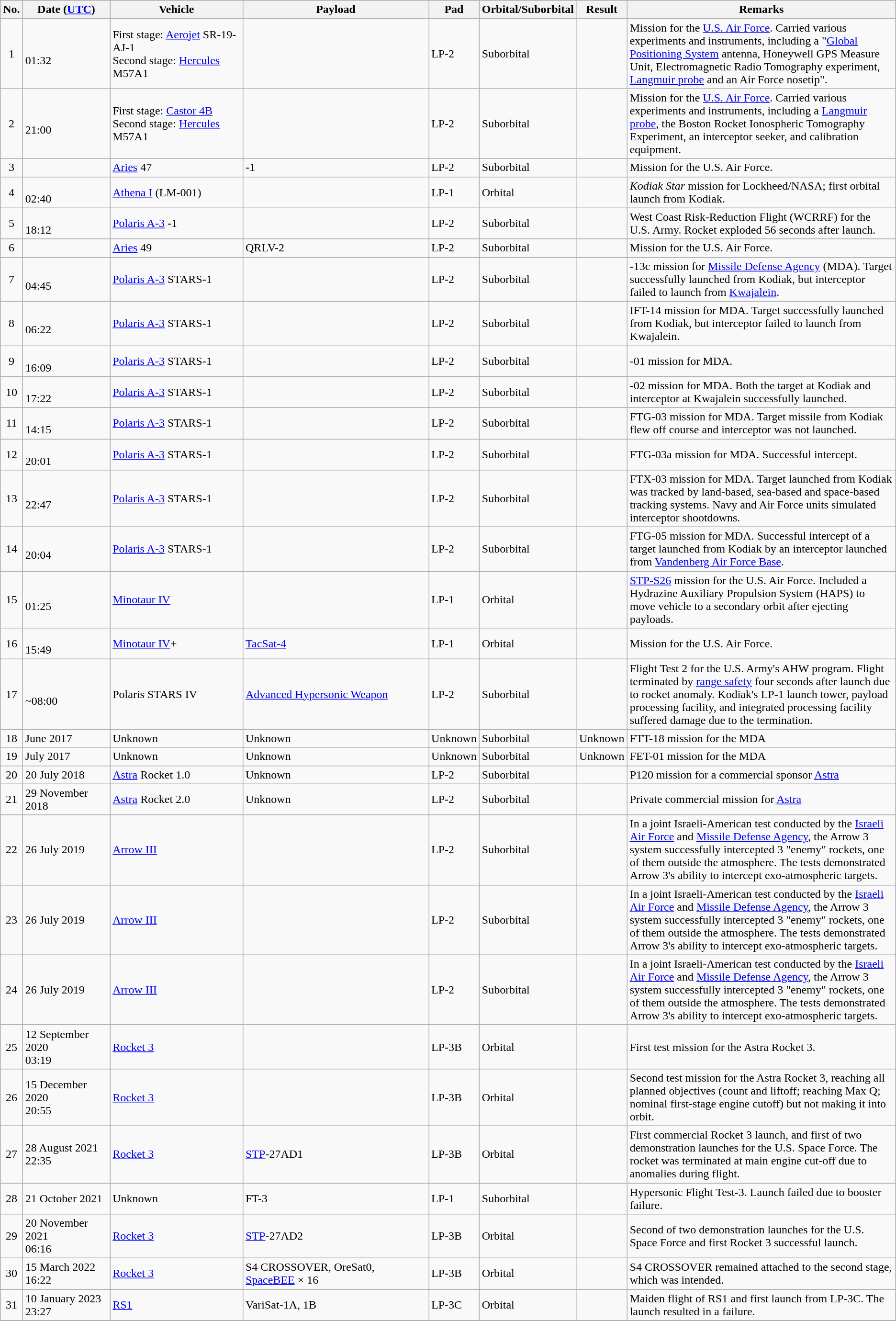<table class="wikitable sortable">
<tr>
<th>No.</th>
<th>Date (<a href='#'>UTC</a>)</th>
<th>Vehicle</th>
<th>Payload</th>
<th>Pad</th>
<th>Orbital/Suborbital</th>
<th>Result</th>
<th width="30%">Remarks</th>
</tr>
<tr>
<td align="center">1</td>
<td><br>01:32</td>
<td>First stage: <a href='#'>Aerojet</a> SR-19-AJ-1<br>Second stage: <a href='#'>Hercules</a> M57A1</td>
<td></td>
<td>LP-2</td>
<td>Suborbital</td>
<td></td>
<td>Mission for the <a href='#'>U.S. Air Force</a>. Carried various experiments and instruments, including a "<a href='#'>Global Positioning System</a> antenna, Honeywell GPS Measure Unit, Electromagnetic Radio Tomography experiment, <a href='#'>Langmuir probe</a> and an Air Force nosetip".</td>
</tr>
<tr>
<td align="center">2</td>
<td><br>21:00</td>
<td>First stage: <a href='#'>Castor 4B</a><br>Second stage: <a href='#'>Hercules</a> M57A1</td>
<td></td>
<td>LP-2</td>
<td>Suborbital</td>
<td></td>
<td>Mission for the <a href='#'>U.S. Air Force</a>. Carried various experiments and instruments, including a <a href='#'>Langmuir probe</a>, the Boston Rocket Ionospheric Tomography Experiment, an interceptor seeker, and calibration equipment.</td>
</tr>
<tr>
<td align="center">3</td>
<td></td>
<td><a href='#'>Aries</a> 47</td>
<td>-1</td>
<td>LP-2</td>
<td>Suborbital</td>
<td></td>
<td>Mission for the U.S. Air Force.</td>
</tr>
<tr>
<td align="center">4</td>
<td><br>02:40</td>
<td><a href='#'>Athena I</a> (LM-001)</td>
<td></td>
<td>LP-1</td>
<td>Orbital</td>
<td></td>
<td><em>Kodiak Star</em> mission for Lockheed/NASA; first orbital launch from Kodiak.</td>
</tr>
<tr>
<td align="center">5</td>
<td><br>18:12</td>
<td><a href='#'>Polaris A-3</a> -1</td>
<td></td>
<td>LP-2</td>
<td>Suborbital</td>
<td></td>
<td>West Coast Risk-Reduction Flight (WCRRF) for the U.S. Army. Rocket exploded 56 seconds after launch.</td>
</tr>
<tr>
<td align="center">6</td>
<td></td>
<td><a href='#'>Aries</a> 49</td>
<td>QRLV-2</td>
<td>LP-2</td>
<td>Suborbital</td>
<td></td>
<td>Mission for the U.S. Air Force.</td>
</tr>
<tr>
<td align="center">7</td>
<td><br>04:45</td>
<td><a href='#'>Polaris A-3</a> STARS-1</td>
<td></td>
<td>LP-2</td>
<td>Suborbital</td>
<td></td>
<td>-13c mission for <a href='#'>Missile Defense Agency</a> (MDA). Target successfully launched from Kodiak, but interceptor failed to launch from <a href='#'>Kwajalein</a>.</td>
</tr>
<tr>
<td align="center">8</td>
<td><br>06:22</td>
<td><a href='#'>Polaris A-3</a> STARS-1</td>
<td></td>
<td>LP-2</td>
<td>Suborbital</td>
<td></td>
<td>IFT-14 mission for MDA. Target successfully launched from Kodiak, but interceptor failed to launch from Kwajalein.</td>
</tr>
<tr>
<td align="center">9</td>
<td><br>16:09</td>
<td><a href='#'>Polaris A-3</a> STARS-1</td>
<td></td>
<td>LP-2</td>
<td>Suborbital</td>
<td></td>
<td>-01 mission for MDA.</td>
</tr>
<tr>
<td align="center">10</td>
<td><br>17:22</td>
<td><a href='#'>Polaris A-3</a> STARS-1</td>
<td></td>
<td>LP-2</td>
<td>Suborbital</td>
<td></td>
<td>-02 mission for MDA. Both the target at Kodiak and interceptor at Kwajalein successfully launched.</td>
</tr>
<tr>
<td align="center">11</td>
<td><br>14:15</td>
<td><a href='#'>Polaris A-3</a> STARS-1</td>
<td></td>
<td>LP-2</td>
<td>Suborbital</td>
<td></td>
<td>FTG-03 mission for MDA. Target missile from Kodiak flew off course and interceptor was not launched.</td>
</tr>
<tr>
<td align="center">12</td>
<td><br>20:01</td>
<td><a href='#'>Polaris A-3</a> STARS-1</td>
<td></td>
<td>LP-2</td>
<td>Suborbital</td>
<td></td>
<td>FTG-03a mission for MDA. Successful intercept.</td>
</tr>
<tr>
<td align="center">13</td>
<td><br>22:47</td>
<td><a href='#'>Polaris A-3</a> STARS-1</td>
<td></td>
<td>LP-2</td>
<td>Suborbital</td>
<td></td>
<td>FTX-03 mission for MDA. Target launched from Kodiak was tracked by land-based, sea-based and space-based tracking systems. Navy and Air Force units simulated interceptor shootdowns.</td>
</tr>
<tr>
<td align="center">14</td>
<td><br>20:04</td>
<td><a href='#'>Polaris A-3</a> STARS-1</td>
<td></td>
<td>LP-2</td>
<td>Suborbital</td>
<td></td>
<td>FTG-05 mission for MDA. Successful intercept of a target launched from Kodiak by an interceptor launched from <a href='#'>Vandenberg Air Force Base</a>.</td>
</tr>
<tr>
<td align="center">15</td>
<td><br>01:25</td>
<td><a href='#'>Minotaur IV</a></td>
<td></td>
<td>LP-1</td>
<td>Orbital</td>
<td></td>
<td><a href='#'>STP-S26</a> mission for the U.S. Air Force. Included a Hydrazine Auxiliary Propulsion System (HAPS) to move vehicle to a secondary orbit after ejecting payloads.</td>
</tr>
<tr>
<td align="center">16</td>
<td><br>15:49</td>
<td><a href='#'>Minotaur IV</a>+</td>
<td><a href='#'>TacSat-4</a></td>
<td>LP-1</td>
<td>Orbital</td>
<td></td>
<td>Mission for the U.S. Air Force.</td>
</tr>
<tr>
<td align="center">17</td>
<td><br>~08:00</td>
<td>Polaris STARS IV</td>
<td><a href='#'>Advanced Hypersonic Weapon</a></td>
<td>LP-2</td>
<td>Suborbital</td>
<td></td>
<td>Flight Test 2 for the U.S. Army's AHW program. Flight terminated by <a href='#'>range safety</a> four seconds after launch due to rocket anomaly. Kodiak's LP-1 launch tower, payload processing facility, and integrated processing facility suffered damage due to the termination.</td>
</tr>
<tr>
<td align="center">18</td>
<td>June 2017</td>
<td>Unknown</td>
<td>Unknown</td>
<td>Unknown</td>
<td>Suborbital</td>
<td>Unknown</td>
<td>FTT-18 mission for the MDA</td>
</tr>
<tr>
<td align="center">19</td>
<td>July 2017</td>
<td>Unknown</td>
<td>Unknown</td>
<td>Unknown</td>
<td>Suborbital</td>
<td>Unknown</td>
<td>FET-01 mission for the MDA</td>
</tr>
<tr>
<td align="center">20</td>
<td>20 July 2018</td>
<td><a href='#'>Astra</a> Rocket 1.0</td>
<td>Unknown</td>
<td>LP-2</td>
<td>Suborbital</td>
<td></td>
<td>P120 mission for a commercial sponsor <a href='#'>Astra</a></td>
</tr>
<tr>
<td align="center">21</td>
<td>29 November 2018</td>
<td><a href='#'>Astra</a> Rocket 2.0</td>
<td>Unknown</td>
<td>LP-2</td>
<td>Suborbital</td>
<td></td>
<td>Private commercial mission  for <a href='#'>Astra</a></td>
</tr>
<tr>
<td align="center">22</td>
<td>26 July 2019</td>
<td><a href='#'>Arrow III</a></td>
<td></td>
<td>LP-2</td>
<td>Suborbital</td>
<td></td>
<td>In a joint Israeli-American test conducted by the <a href='#'>Israeli Air Force</a> and <a href='#'>Missile Defense Agency</a>, the Arrow 3 system successfully intercepted 3 "enemy" rockets, one of them outside the atmosphere. The tests demonstrated Arrow 3's ability to intercept exo-atmospheric targets.</td>
</tr>
<tr>
<td align="center">23</td>
<td>26 July 2019</td>
<td><a href='#'>Arrow III</a></td>
<td></td>
<td>LP-2</td>
<td>Suborbital</td>
<td></td>
<td>In a joint Israeli-American test conducted by the <a href='#'>Israeli Air Force</a> and <a href='#'>Missile Defense Agency</a>, the Arrow 3 system successfully intercepted 3 "enemy" rockets, one of them outside the atmosphere. The tests demonstrated Arrow 3's ability to intercept exo-atmospheric targets.</td>
</tr>
<tr>
<td align="center">24</td>
<td>26 July 2019</td>
<td><a href='#'>Arrow III</a></td>
<td></td>
<td>LP-2</td>
<td>Suborbital</td>
<td></td>
<td>In a joint Israeli-American test conducted by the <a href='#'>Israeli Air Force</a> and <a href='#'>Missile Defense Agency</a>, the Arrow 3 system successfully intercepted 3 "enemy" rockets, one of them outside the atmosphere. The tests demonstrated Arrow 3's ability to intercept exo-atmospheric targets.</td>
</tr>
<tr>
<td align="center">25</td>
<td>12 September 2020<br>03:19</td>
<td><a href='#'>Rocket 3</a></td>
<td></td>
<td>LP-3B</td>
<td>Orbital</td>
<td></td>
<td>First test mission for the Astra Rocket 3.</td>
</tr>
<tr>
<td align="center">26</td>
<td>15 December 2020<br>20:55</td>
<td><a href='#'>Rocket 3</a></td>
<td></td>
<td>LP-3B</td>
<td>Orbital</td>
<td></td>
<td>Second test mission for the Astra Rocket 3, reaching all planned objectives (count and liftoff; reaching Max Q; nominal first-stage engine cutoff) but not making it into orbit.</td>
</tr>
<tr>
<td align="center">27</td>
<td>28 August 2021<br>22:35</td>
<td><a href='#'>Rocket 3</a></td>
<td><a href='#'>STP</a>-27AD1</td>
<td>LP-3B</td>
<td>Orbital</td>
<td></td>
<td>First commercial Rocket 3 launch, and first of two demonstration launches for the U.S. Space Force. The rocket was terminated at main engine cut-off due to anomalies during flight.</td>
</tr>
<tr>
<td align="center">28</td>
<td>21 October 2021</td>
<td>Unknown</td>
<td>FT-3</td>
<td>LP-1</td>
<td>Suborbital</td>
<td></td>
<td>Hypersonic Flight Test-3. Launch failed due to booster failure.</td>
</tr>
<tr>
<td align="center">29</td>
<td>20 November 2021<br>06:16</td>
<td><a href='#'>Rocket 3</a></td>
<td><a href='#'>STP</a>-27AD2</td>
<td>LP-3B</td>
<td>Orbital</td>
<td></td>
<td>Second of two demonstration launches for the U.S. Space Force and first Rocket 3 successful launch.</td>
</tr>
<tr>
<td align="center">30</td>
<td>15 March 2022<br>16:22</td>
<td><a href='#'>Rocket 3</a></td>
<td>S4 CROSSOVER, OreSat0, <a href='#'>SpaceBEE</a> × 16</td>
<td>LP-3B</td>
<td>Orbital</td>
<td></td>
<td>S4 CROSSOVER remained attached to the second stage, which was intended.</td>
</tr>
<tr>
<td align="center">31</td>
<td>10 January 2023<br>23:27</td>
<td><a href='#'>RS1</a></td>
<td>VariSat-1A, 1B</td>
<td>LP-3C</td>
<td>Orbital</td>
<td></td>
<td>Maiden flight of RS1 and first launch from LP-3C. The launch resulted in a failure.</td>
</tr>
<tr>
</tr>
</table>
